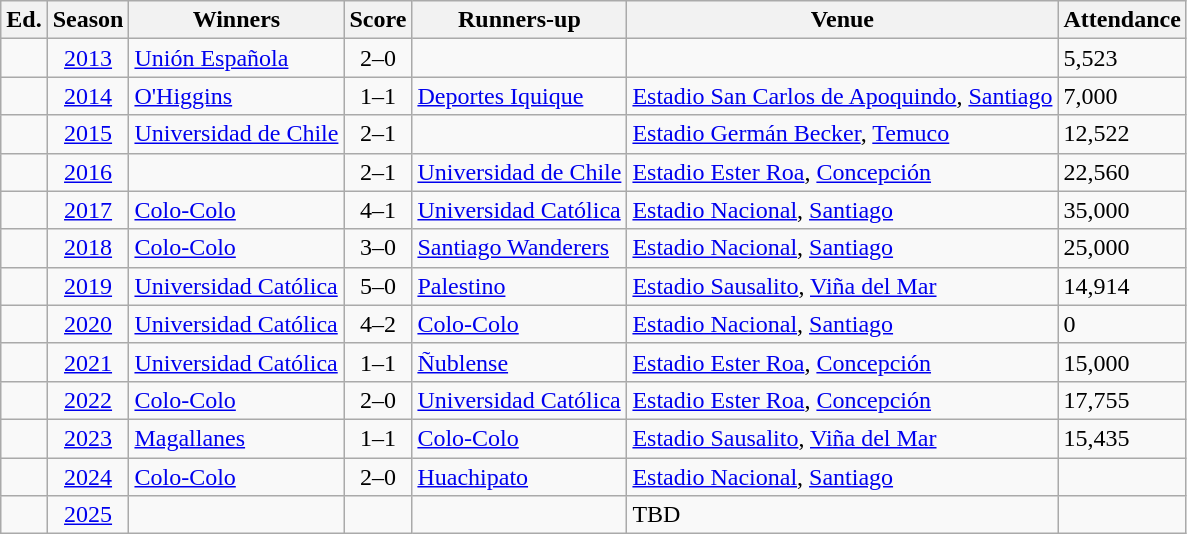<table class="wikitable">
<tr>
<th width=px>Ed.</th>
<th>Season</th>
<th>Winners</th>
<th>Score</th>
<th>Runners-up</th>
<th>Venue</th>
<th>Attendance</th>
</tr>
<tr>
<td></td>
<td align=center><a href='#'>2013</a></td>
<td><a href='#'>Unión Española</a> </td>
<td align=center>2–0</td>
<td></td>
<td></td>
<td>5,523</td>
</tr>
<tr>
<td></td>
<td align=center><a href='#'>2014</a></td>
<td><a href='#'>O'Higgins</a> </td>
<td align=center>1–1 </td>
<td><a href='#'>Deportes Iquique</a></td>
<td><a href='#'>Estadio San Carlos de Apoquindo</a>, <a href='#'>Santiago</a></td>
<td>7,000</td>
</tr>
<tr>
<td></td>
<td align=center><a href='#'>2015</a></td>
<td><a href='#'>Universidad de Chile</a> </td>
<td align=center>2–1</td>
<td></td>
<td><a href='#'>Estadio Germán Becker</a>, <a href='#'>Temuco</a></td>
<td>12,522</td>
</tr>
<tr>
<td></td>
<td align=center><a href='#'>2016</a></td>
<td> </td>
<td align=center>2–1</td>
<td><a href='#'>Universidad de Chile</a></td>
<td><a href='#'>Estadio Ester Roa</a>, <a href='#'>Concepción</a></td>
<td>22,560</td>
</tr>
<tr>
<td></td>
<td align=center><a href='#'>2017</a></td>
<td><a href='#'>Colo-Colo</a> </td>
<td align=center>4–1</td>
<td><a href='#'>Universidad Católica</a></td>
<td><a href='#'>Estadio Nacional</a>, <a href='#'>Santiago</a></td>
<td>35,000</td>
</tr>
<tr>
<td></td>
<td align=center><a href='#'>2018</a></td>
<td><a href='#'>Colo-Colo</a> </td>
<td align=center>3–0</td>
<td><a href='#'>Santiago Wanderers</a></td>
<td><a href='#'>Estadio Nacional</a>, <a href='#'>Santiago</a></td>
<td>25,000</td>
</tr>
<tr>
<td></td>
<td align=center><a href='#'>2019</a></td>
<td><a href='#'>Universidad Católica</a> </td>
<td align=center>5–0</td>
<td><a href='#'>Palestino</a></td>
<td><a href='#'>Estadio Sausalito</a>, <a href='#'>Viña del Mar</a></td>
<td>14,914</td>
</tr>
<tr>
<td></td>
<td align=center><a href='#'>2020</a></td>
<td><a href='#'>Universidad Católica</a> </td>
<td align=center>4–2</td>
<td><a href='#'>Colo-Colo</a></td>
<td><a href='#'>Estadio Nacional</a>, <a href='#'>Santiago</a></td>
<td>0</td>
</tr>
<tr>
<td></td>
<td align=center><a href='#'>2021</a></td>
<td><a href='#'>Universidad Católica</a> </td>
<td align=center>1–1 </td>
<td><a href='#'>Ñublense</a></td>
<td><a href='#'>Estadio Ester Roa</a>, <a href='#'>Concepción</a></td>
<td>15,000</td>
</tr>
<tr>
<td></td>
<td align=center><a href='#'>2022</a></td>
<td><a href='#'>Colo-Colo</a> </td>
<td align=center>2–0</td>
<td><a href='#'>Universidad Católica</a></td>
<td><a href='#'>Estadio Ester Roa</a>, <a href='#'>Concepción</a></td>
<td>17,755</td>
</tr>
<tr>
<td></td>
<td align=center><a href='#'>2023</a></td>
<td><a href='#'>Magallanes</a> </td>
<td align=center>1–1 </td>
<td><a href='#'>Colo-Colo</a></td>
<td><a href='#'>Estadio Sausalito</a>, <a href='#'>Viña del Mar</a></td>
<td>15,435</td>
</tr>
<tr>
<td></td>
<td align=center><a href='#'>2024</a></td>
<td><a href='#'>Colo-Colo</a> </td>
<td align=center>2–0</td>
<td><a href='#'>Huachipato</a></td>
<td><a href='#'>Estadio Nacional</a>, <a href='#'>Santiago</a></td>
<td></td>
</tr>
<tr>
<td></td>
<td align=center><a href='#'>2025</a></td>
<td></td>
<td align=center></td>
<td></td>
<td>TBD</td>
<td></td>
</tr>
</table>
